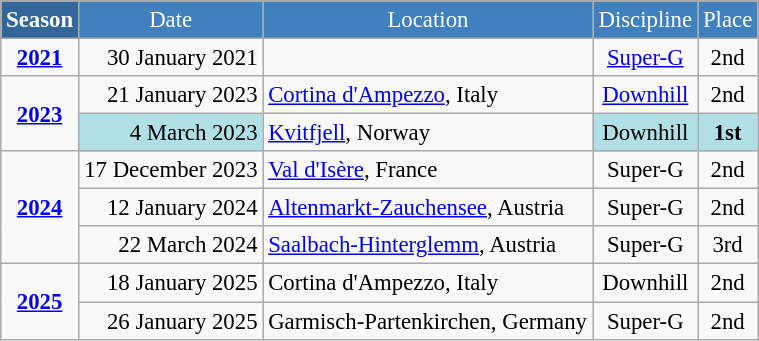<table class="wikitable"  style="font-size:95%; text-align:center; bordergray solid 1px; width:40%;">
<tr style="background:#369; color:white;">
<td rowspan="2" colspan="1" width="5%"><strong>Season</strong></td>
</tr>
<tr style="background-color:#4180be; color:white;">
<td>Date</td>
<td>Location</td>
<td>Discipline</td>
<td>Place</td>
</tr>
<tr>
<td><strong><a href='#'>2021</a></strong></td>
<td align=right>30 January 2021</td>
<td align=left></td>
<td><a href='#'>Super-G</a></td>
<td>2nd</td>
</tr>
<tr>
<td rowspan=2><strong><a href='#'>2023</a></strong></td>
<td align=right>21 January 2023</td>
<td align=left> <a href='#'>Cortina d'Ampezzo</a>, Italy</td>
<td><a href='#'>Downhill</a></td>
<td>2nd</td>
</tr>
<tr>
<td bgcolor="#BOEOE6" align=right>4 March 2023</td>
<td align=left> <a href='#'>Kvitfjell</a>, Norway</td>
<td bgcolor="#BOEOE6">Downhill</td>
<td bgcolor="#BOEOE6"><strong>1st</strong></td>
</tr>
<tr>
<td rowspan=3><strong><a href='#'>2024</a></strong></td>
<td align=right>17 December 2023</td>
<td align=left> <a href='#'>Val d'Isère</a>, France</td>
<td>Super-G</td>
<td>2nd</td>
</tr>
<tr>
<td align=right>12 January 2024</td>
<td align=left> <a href='#'>Altenmarkt-Zauchensee</a>, Austria</td>
<td>Super-G</td>
<td>2nd</td>
</tr>
<tr>
<td align=right>22 March 2024</td>
<td align=left> <a href='#'>Saalbach-Hinterglemm</a>, Austria</td>
<td>Super-G</td>
<td>3rd</td>
</tr>
<tr>
<td rowspan=2><strong><a href='#'>2025</a></strong></td>
<td align=right>18 January 2025</td>
<td align=left> Cortina d'Ampezzo, Italy</td>
<td>Downhill</td>
<td>2nd</td>
</tr>
<tr>
<td align=right>26 January 2025</td>
<td align=left> Garmisch-Partenkirchen, Germany</td>
<td>Super-G</td>
<td>2nd</td>
</tr>
</table>
